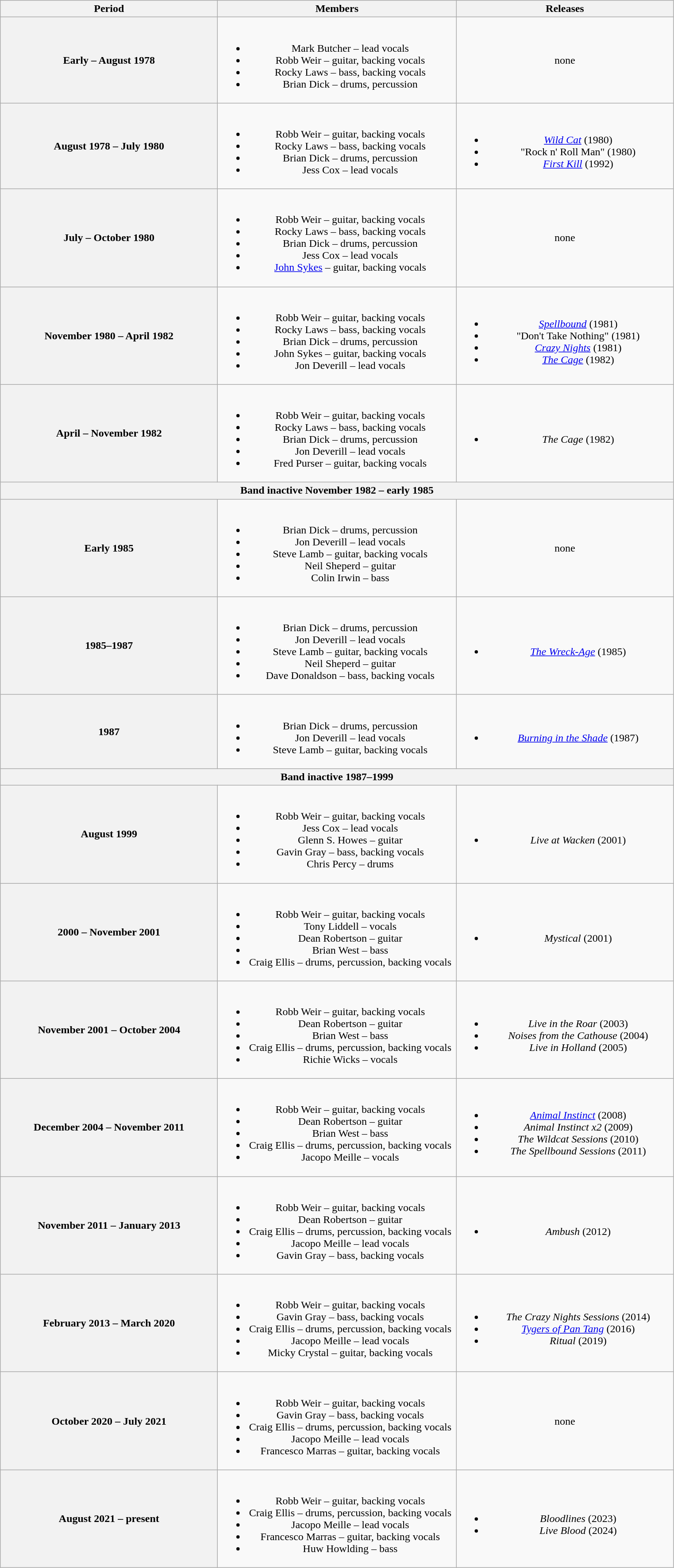<table class="wikitable plainrowheaders" style="text-align:center;">
<tr>
<th scope="col" style="width:20em;">Period</th>
<th scope="col" style="width:22em;">Members</th>
<th scope="col" style="width:20em;">Releases</th>
</tr>
<tr>
<th scope="col">Early – August 1978</th>
<td><br><ul><li>Mark Butcher – lead vocals</li><li>Robb Weir – guitar, backing vocals</li><li>Rocky Laws – bass, backing vocals</li><li>Brian Dick – drums, percussion</li></ul></td>
<td>none </td>
</tr>
<tr>
<th scope="col">August 1978 – July 1980</th>
<td><br><ul><li>Robb Weir – guitar, backing vocals</li><li>Rocky Laws – bass, backing vocals</li><li>Brian Dick – drums, percussion</li><li>Jess Cox – lead vocals</li></ul></td>
<td><br><ul><li><em><a href='#'>Wild Cat</a></em> (1980)</li><li>"Rock n' Roll Man" (1980)</li><li><em><a href='#'>First Kill</a></em> (1992)</li></ul></td>
</tr>
<tr>
<th scope="col">July – October 1980</th>
<td><br><ul><li>Robb Weir – guitar, backing vocals</li><li>Rocky Laws – bass, backing vocals</li><li>Brian Dick – drums, percussion</li><li>Jess Cox – lead vocals</li><li><a href='#'>John Sykes</a> – guitar, backing vocals</li></ul></td>
<td>none </td>
</tr>
<tr>
<th scope="col">November 1980 – April 1982</th>
<td><br><ul><li>Robb Weir – guitar, backing vocals</li><li>Rocky Laws – bass, backing vocals</li><li>Brian Dick – drums, percussion</li><li>John Sykes – guitar, backing vocals</li><li>Jon Deverill – lead vocals</li></ul></td>
<td><br><ul><li><em><a href='#'>Spellbound</a></em> (1981)</li><li>"Don't Take Nothing" (1981)</li><li><em><a href='#'>Crazy Nights</a></em> (1981)</li><li><em><a href='#'>The Cage</a></em> (1982) </li></ul></td>
</tr>
<tr>
<th scope="col">April – November 1982</th>
<td><br><ul><li>Robb Weir – guitar, backing vocals</li><li>Rocky Laws – bass, backing vocals</li><li>Brian Dick – drums, percussion</li><li>Jon Deverill – lead vocals</li><li>Fred Purser – guitar, backing vocals</li></ul></td>
<td><br><ul><li><em>The Cage</em> (1982) </li></ul></td>
</tr>
<tr>
<th scope="col" colspan="3">Band inactive November 1982 – early 1985</th>
</tr>
<tr>
<th scope="col">Early 1985</th>
<td><br><ul><li>Brian Dick – drums, percussion</li><li>Jon Deverill – lead vocals</li><li>Steve Lamb – guitar, backing vocals</li><li>Neil Sheperd – guitar</li><li>Colin Irwin – bass</li></ul></td>
<td>none </td>
</tr>
<tr>
<th scope="col">1985–1987</th>
<td><br><ul><li>Brian Dick – drums, percussion</li><li>Jon Deverill – lead vocals</li><li>Steve Lamb – guitar, backing vocals</li><li>Neil Sheperd – guitar</li><li>Dave Donaldson – bass, backing vocals</li></ul></td>
<td><br><ul><li><em><a href='#'>The Wreck-Age</a></em> (1985)</li></ul></td>
</tr>
<tr>
<th scope="col">1987</th>
<td><br><ul><li>Brian Dick – drums, percussion</li><li>Jon Deverill – lead vocals</li><li>Steve Lamb – guitar, backing vocals</li></ul></td>
<td><br><ul><li><em><a href='#'>Burning in the Shade</a></em> (1987)</li></ul></td>
</tr>
<tr>
<th scope="col" colspan="3">Band inactive 1987–1999</th>
</tr>
<tr>
<th scope="col">August 1999<br></th>
<td><br><ul><li>Robb Weir – guitar, backing vocals</li><li>Jess Cox – lead vocals</li><li>Glenn S. Howes – guitar</li><li>Gavin Gray – bass, backing vocals</li><li>Chris Percy – drums</li></ul></td>
<td><br><ul><li><em>Live at Wacken</em> (2001)</li></ul></td>
</tr>
<tr>
<th scope="col">2000 – November 2001</th>
<td><br><ul><li>Robb Weir – guitar, backing vocals</li><li>Tony Liddell – vocals</li><li>Dean Robertson – guitar</li><li>Brian West – bass</li><li>Craig Ellis – drums, percussion, backing vocals</li></ul></td>
<td><br><ul><li><em>Mystical</em> (2001)</li></ul></td>
</tr>
<tr>
<th scope="col">November 2001 – October 2004</th>
<td><br><ul><li>Robb Weir – guitar, backing vocals</li><li>Dean Robertson – guitar</li><li>Brian West – bass</li><li>Craig Ellis – drums, percussion, backing vocals</li><li>Richie Wicks – vocals</li></ul></td>
<td><br><ul><li><em>Live in the Roar</em> (2003)</li><li><em>Noises from the Cathouse</em> (2004)</li><li><em>Live in Holland</em> (2005)</li></ul></td>
</tr>
<tr>
<th scope="col">December 2004 – November 2011</th>
<td><br><ul><li>Robb Weir – guitar, backing vocals</li><li>Dean Robertson – guitar</li><li>Brian West – bass</li><li>Craig Ellis – drums, percussion, backing vocals</li><li>Jacopo Meille – vocals</li></ul></td>
<td><br><ul><li><em><a href='#'>Animal Instinct</a></em> (2008)</li><li><em>Animal Instinct x2</em> (2009)</li><li><em>The Wildcat Sessions</em> (2010)</li><li><em>The Spellbound Sessions</em> (2011)</li></ul></td>
</tr>
<tr>
<th scope="col">November 2011 – January 2013</th>
<td><br><ul><li>Robb Weir – guitar, backing vocals</li><li>Dean Robertson – guitar</li><li>Craig Ellis – drums, percussion, backing vocals</li><li>Jacopo Meille – lead vocals</li><li>Gavin Gray – bass, backing vocals</li></ul></td>
<td><br><ul><li><em>Ambush</em> (2012)</li></ul></td>
</tr>
<tr>
<th scope="col">February 2013 – March 2020</th>
<td><br><ul><li>Robb Weir – guitar, backing vocals</li><li>Gavin Gray – bass, backing vocals</li><li>Craig Ellis – drums, percussion, backing vocals</li><li>Jacopo Meille – lead vocals</li><li>Micky Crystal – guitar, backing vocals</li></ul></td>
<td><br><ul><li><em>The Crazy Nights Sessions</em> (2014)</li><li><em><a href='#'>Tygers of Pan Tang</a></em> (2016)</li><li><em>Ritual</em> (2019)</li></ul></td>
</tr>
<tr>
<th scope="col">October 2020 – July 2021</th>
<td><br><ul><li>Robb Weir – guitar, backing vocals</li><li>Gavin Gray – bass, backing vocals</li><li>Craig Ellis – drums, percussion, backing vocals</li><li>Jacopo Meille – lead vocals</li><li>Francesco Marras – guitar, backing vocals</li></ul></td>
<td>none </td>
</tr>
<tr>
<th>August 2021 – present</th>
<td><br><ul><li>Robb Weir – guitar, backing vocals</li><li>Craig Ellis – drums, percussion, backing vocals</li><li>Jacopo Meille – lead vocals</li><li>Francesco Marras – guitar, backing vocals</li><li>Huw Howlding – bass</li></ul></td>
<td><br><ul><li><em>Bloodlines</em> (2023)</li><li><em>Live Blood</em> (2024)</li></ul></td>
</tr>
</table>
